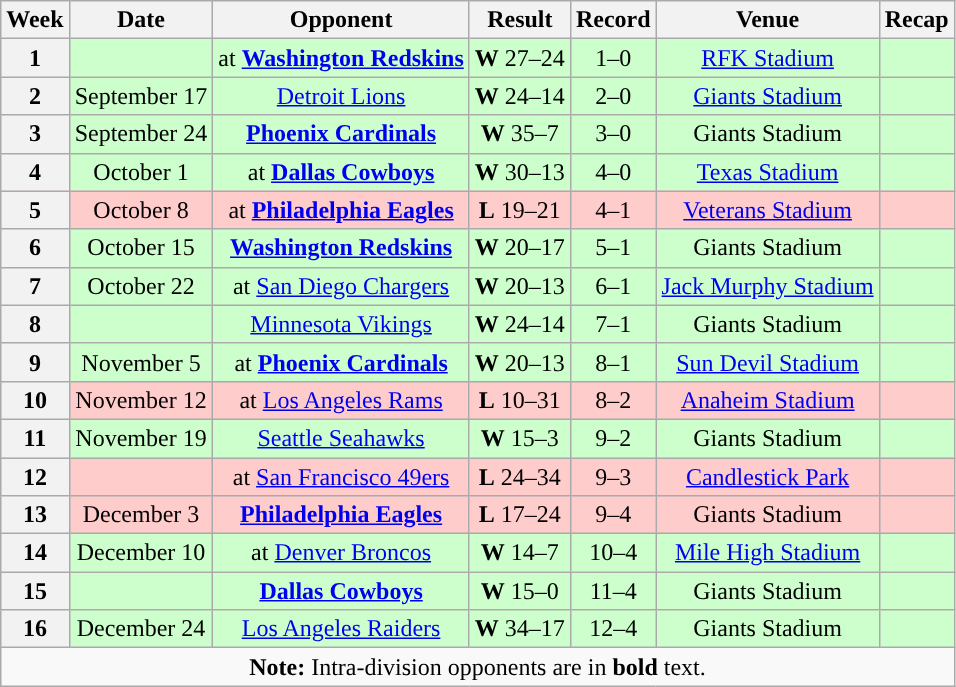<table class="wikitable" style="text-align:center">
<tr>
<th>Week</th>
<th>Date</th>
<th>Opponent</th>
<th>Result</th>
<th>Record</th>
<th>Venue</th>
<th>Recap</th>
</tr>
<tr style="background:#cfc">
<th>1</th>
<td></td>
<td>at <strong><a href='#'>Washington Redskins</a></strong></td>
<td><strong>W</strong> 27–24</td>
<td>1–0</td>
<td><a href='#'>RFK Stadium</a></td>
<td></td>
</tr>
<tr style="background:#cfc">
<th>2</th>
<td>September 17</td>
<td><a href='#'>Detroit Lions</a></td>
<td><strong>W</strong> 24–14</td>
<td>2–0</td>
<td><a href='#'>Giants Stadium</a></td>
<td></td>
</tr>
<tr style="background:#cfc">
<th>3</th>
<td>September 24</td>
<td><strong><a href='#'>Phoenix Cardinals</a></strong></td>
<td><strong>W</strong> 35–7</td>
<td>3–0</td>
<td>Giants Stadium</td>
<td></td>
</tr>
<tr style="background:#cfc">
<th>4</th>
<td>October 1</td>
<td>at <strong><a href='#'>Dallas Cowboys</a></strong></td>
<td><strong>W</strong> 30–13</td>
<td>4–0</td>
<td><a href='#'>Texas Stadium</a></td>
<td></td>
</tr>
<tr style="background:#fcc">
<th>5</th>
<td>October 8</td>
<td>at <strong><a href='#'>Philadelphia Eagles</a></strong></td>
<td><strong>L</strong> 19–21</td>
<td>4–1</td>
<td><a href='#'>Veterans Stadium</a></td>
<td></td>
</tr>
<tr style="background:#cfc">
<th>6</th>
<td>October 15</td>
<td><strong><a href='#'>Washington Redskins</a></strong></td>
<td><strong>W</strong> 20–17</td>
<td>5–1</td>
<td>Giants Stadium</td>
<td></td>
</tr>
<tr style="background:#cfc">
<th>7</th>
<td>October 22</td>
<td>at <a href='#'>San Diego Chargers</a></td>
<td><strong>W</strong> 20–13</td>
<td>6–1</td>
<td><a href='#'>Jack Murphy Stadium</a></td>
<td></td>
</tr>
<tr style="background:#cfc">
<th>8</th>
<td></td>
<td><a href='#'>Minnesota Vikings</a></td>
<td><strong>W</strong> 24–14</td>
<td>7–1</td>
<td>Giants Stadium</td>
<td></td>
</tr>
<tr style="background:#cfc">
<th>9</th>
<td>November 5</td>
<td>at <strong><a href='#'>Phoenix Cardinals</a></strong></td>
<td><strong>W</strong> 20–13</td>
<td>8–1</td>
<td><a href='#'>Sun Devil Stadium</a></td>
<td></td>
</tr>
<tr style="background:#fcc">
<th>10</th>
<td>November 12</td>
<td>at <a href='#'>Los Angeles Rams</a></td>
<td><strong>L</strong> 10–31</td>
<td>8–2</td>
<td><a href='#'>Anaheim Stadium</a></td>
<td></td>
</tr>
<tr style="background:#cfc">
<th>11</th>
<td>November 19</td>
<td><a href='#'>Seattle Seahawks</a></td>
<td><strong>W</strong> 15–3</td>
<td>9–2</td>
<td>Giants Stadium</td>
<td></td>
</tr>
<tr style="background:#fcc">
<th>12</th>
<td></td>
<td>at <a href='#'>San Francisco 49ers</a></td>
<td><strong>L</strong> 24–34</td>
<td>9–3</td>
<td><a href='#'>Candlestick Park</a></td>
<td></td>
</tr>
<tr style="background:#fcc">
<th>13</th>
<td>December 3</td>
<td><strong><a href='#'>Philadelphia Eagles</a></strong></td>
<td><strong>L</strong> 17–24</td>
<td>9–4</td>
<td>Giants Stadium</td>
<td></td>
</tr>
<tr style="background:#cfc">
<th>14</th>
<td>December 10</td>
<td>at <a href='#'>Denver Broncos</a></td>
<td><strong>W</strong> 14–7</td>
<td>10–4</td>
<td><a href='#'>Mile High Stadium</a></td>
<td></td>
</tr>
<tr style="background:#cfc">
<th>15</th>
<td></td>
<td><strong><a href='#'>Dallas Cowboys</a></strong></td>
<td><strong>W</strong> 15–0</td>
<td>11–4</td>
<td>Giants Stadium</td>
<td></td>
</tr>
<tr style="background:#cfc">
<th>16</th>
<td>December 24</td>
<td><a href='#'>Los Angeles Raiders</a></td>
<td><strong>W</strong> 34–17</td>
<td>12–4</td>
<td>Giants Stadium</td>
<td></td>
</tr>
<tr>
<td colspan="8"><strong>Note:</strong> Intra-division opponents are in <strong>bold</strong> text.</td>
</tr>
</table>
